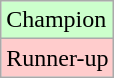<table class="wikitable">
<tr style="background:#cfc;">
<td>Champion</td>
</tr>
<tr style="background:#fcc;">
<td>Runner-up</td>
</tr>
</table>
